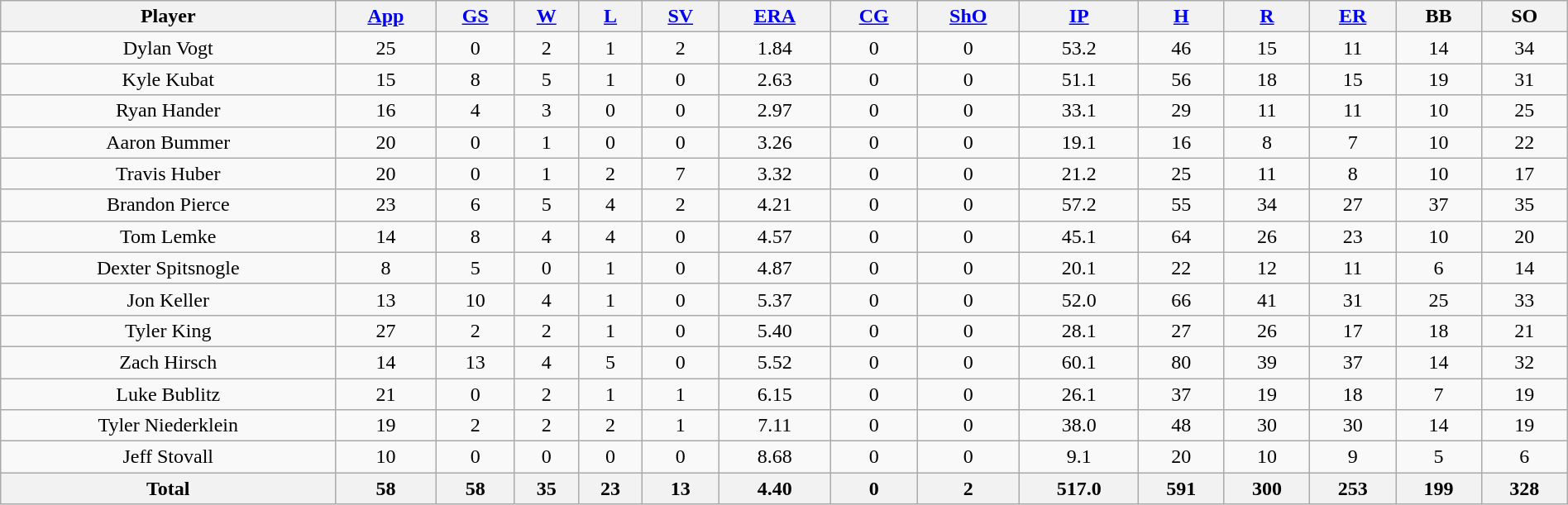<table class="wikitable sortable" width="100%">
<tr align="center">
<th>Player</th>
<th><a href='#'>App</a></th>
<th><a href='#'>GS</a></th>
<th><a href='#'>W</a></th>
<th><a href='#'>L</a></th>
<th><a href='#'>SV</a></th>
<th><a href='#'>ERA</a></th>
<th><a href='#'>CG</a></th>
<th><a href='#'>ShO</a></th>
<th><a href='#'>IP</a></th>
<th><a href='#'>H</a></th>
<th><a href='#'>R</a></th>
<th><a href='#'>ER</a></th>
<th>BB</th>
<th>SO</th>
</tr>
<tr align="center">
<td>Dylan Vogt</td>
<td>25</td>
<td>0</td>
<td>2</td>
<td>1</td>
<td>2</td>
<td>1.84</td>
<td>0</td>
<td>0</td>
<td>53.2</td>
<td>46</td>
<td>15</td>
<td>11</td>
<td>14</td>
<td>34</td>
</tr>
<tr align="center">
<td>Kyle Kubat</td>
<td>15</td>
<td>8</td>
<td>5</td>
<td>1</td>
<td>0</td>
<td>2.63</td>
<td>0</td>
<td>0</td>
<td>51.1</td>
<td>56</td>
<td>18</td>
<td>15</td>
<td>19</td>
<td>31</td>
</tr>
<tr align="center">
<td>Ryan Hander</td>
<td>16</td>
<td>4</td>
<td>3</td>
<td>0</td>
<td>0</td>
<td>2.97</td>
<td>0</td>
<td>0</td>
<td>33.1</td>
<td>29</td>
<td>11</td>
<td>11</td>
<td>10</td>
<td>25</td>
</tr>
<tr align="center">
<td>Aaron Bummer</td>
<td>20</td>
<td>0</td>
<td>1</td>
<td>0</td>
<td>0</td>
<td>3.26</td>
<td>0</td>
<td>0</td>
<td>19.1</td>
<td>16</td>
<td>8</td>
<td>7</td>
<td>10</td>
<td>22</td>
</tr>
<tr align="center">
<td>Travis Huber</td>
<td>20</td>
<td>0</td>
<td>1</td>
<td>2</td>
<td>7</td>
<td>3.32</td>
<td>0</td>
<td>0</td>
<td>21.2</td>
<td>25</td>
<td>11</td>
<td>8</td>
<td>10</td>
<td>17</td>
</tr>
<tr align="center">
<td>Brandon Pierce</td>
<td>23</td>
<td>6</td>
<td>5</td>
<td>4</td>
<td>2</td>
<td>4.21</td>
<td>0</td>
<td>0</td>
<td>57.2</td>
<td>55</td>
<td>34</td>
<td>27</td>
<td>37</td>
<td>35</td>
</tr>
<tr align="center">
<td>Tom Lemke</td>
<td>14</td>
<td>8</td>
<td>4</td>
<td>4</td>
<td>0</td>
<td>4.57</td>
<td>0</td>
<td>0</td>
<td>45.1</td>
<td>64</td>
<td>26</td>
<td>23</td>
<td>10</td>
<td>20</td>
</tr>
<tr align="center">
<td>Dexter Spitsnogle</td>
<td>8</td>
<td>5</td>
<td>0</td>
<td>1</td>
<td>0</td>
<td>4.87</td>
<td>0</td>
<td>0</td>
<td>20.1</td>
<td>22</td>
<td>12</td>
<td>11</td>
<td>6</td>
<td>14</td>
</tr>
<tr align="center">
<td>Jon Keller</td>
<td>13</td>
<td>10</td>
<td>4</td>
<td>1</td>
<td>0</td>
<td>5.37</td>
<td>0</td>
<td>0</td>
<td>52.0</td>
<td>66</td>
<td>41</td>
<td>31</td>
<td>25</td>
<td>33</td>
</tr>
<tr align="center">
<td>Tyler King</td>
<td>27</td>
<td>2</td>
<td>2</td>
<td>1</td>
<td>0</td>
<td>5.40</td>
<td>0</td>
<td>0</td>
<td>28.1</td>
<td>27</td>
<td>26</td>
<td>17</td>
<td>18</td>
<td>21</td>
</tr>
<tr align="center">
<td>Zach Hirsch</td>
<td>14</td>
<td>13</td>
<td>4</td>
<td>5</td>
<td>0</td>
<td>5.52</td>
<td>0</td>
<td>0</td>
<td>60.1</td>
<td>80</td>
<td>39</td>
<td>37</td>
<td>14</td>
<td>32</td>
</tr>
<tr align="center">
<td>Luke Bublitz</td>
<td>21</td>
<td>0</td>
<td>2</td>
<td>1</td>
<td>1</td>
<td>6.15</td>
<td>0</td>
<td>0</td>
<td>26.1</td>
<td>37</td>
<td>19</td>
<td>18</td>
<td>7</td>
<td>19</td>
</tr>
<tr align="center">
<td>Tyler Niederklein</td>
<td>19</td>
<td>2</td>
<td>2</td>
<td>2</td>
<td>1</td>
<td>7.11</td>
<td>0</td>
<td>0</td>
<td>38.0</td>
<td>48</td>
<td>30</td>
<td>30</td>
<td>14</td>
<td>19</td>
</tr>
<tr align="center">
<td>Jeff Stovall</td>
<td>10</td>
<td>0</td>
<td>0</td>
<td>0</td>
<td>0</td>
<td>8.68</td>
<td>0</td>
<td>0</td>
<td>9.1</td>
<td>20</td>
<td>10</td>
<td>9</td>
<td>5</td>
<td>6</td>
</tr>
<tr class="unsortable" align="center">
<th>Total</th>
<th>58</th>
<th>58</th>
<th>35</th>
<th>23</th>
<th>13</th>
<th>4.40</th>
<th>0</th>
<th>2</th>
<th>517.0</th>
<th>591</th>
<th>300</th>
<th>253</th>
<th>199</th>
<th>328</th>
</tr>
</table>
